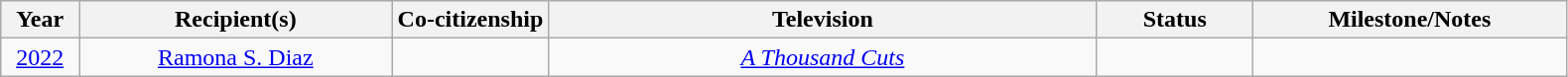<table class="wikitable" style="text-align: center">
<tr style="background:#ebf5ff;">
<th width="5%">Year</th>
<th width="20%">Recipient(s)</th>
<th width="10%">Co-citizenship</th>
<th width="35%">Television</th>
<th width="10%">Status</th>
<th width="20%">Milestone/Notes</th>
</tr>
<tr>
<td><a href='#'>2022</a></td>
<td><a href='#'>Ramona S. Diaz</a></td>
<td></td>
<td><em><a href='#'>A Thousand Cuts</a></em></td>
<td></td>
<td></td>
</tr>
</table>
